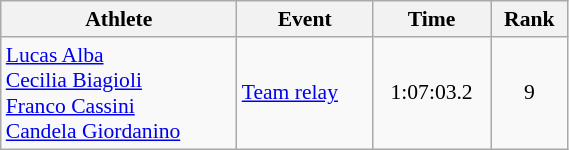<table class="wikitable" style="text-align:center; font-size:90%; width:30%;">
<tr>
<th>Athlete</th>
<th>Event</th>
<th>Time</th>
<th>Rank</th>
</tr>
<tr '>
<td align=left><a href='#'>Lucas Alba</a><br><a href='#'>Cecilia Biagioli</a><br><a href='#'>Franco Cassini</a><br><a href='#'>Candela Giordanino</a></td>
<td align=left><a href='#'>Team relay</a></td>
<td>1:07:03.2</td>
<td>9</td>
</tr>
</table>
